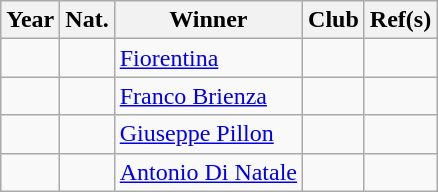<table class="wikitable">
<tr>
<th>Year</th>
<th>Nat.</th>
<th>Winner</th>
<th>Club</th>
<th>Ref(s)</th>
</tr>
<tr>
<td></td>
<td></td>
<td><a href='#'>Fiorentina</a></td>
<td></td>
<td></td>
</tr>
<tr>
<td></td>
<td></td>
<td><a href='#'>Franco Brienza</a></td>
<td></td>
<td></td>
</tr>
<tr>
<td></td>
<td></td>
<td><a href='#'>Giuseppe Pillon</a></td>
<td></td>
<td></td>
</tr>
<tr>
<td></td>
<td></td>
<td><a href='#'>Antonio Di Natale</a></td>
<td></td>
<td></td>
</tr>
</table>
